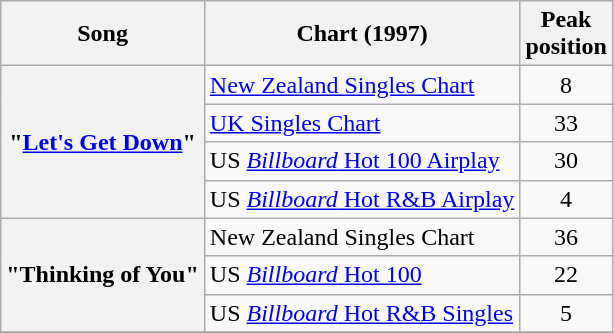<table class="wikitable sortable plainrowheaders">
<tr>
<th align="left">Song</th>
<th align="left">Chart (1997)</th>
<th style="text-align:center;">Peak<br>position</th>
</tr>
<tr>
<th scope="row" rowspan="4">"<a href='#'>Let's Get Down</a>"</th>
<td align="left"><a href='#'>New Zealand Singles Chart</a></td>
<td style="text-align:center;">8</td>
</tr>
<tr>
<td><a href='#'>UK Singles Chart</a></td>
<td style="text-align:center;">33</td>
</tr>
<tr>
<td>US <a href='#'><em>Billboard</em> Hot 100 Airplay</a></td>
<td style="text-align:center;">30</td>
</tr>
<tr>
<td>US <a href='#'><em>Billboard</em> Hot R&B Airplay</a></td>
<td style="text-align:center;">4</td>
</tr>
<tr>
<th scope="row" rowspan="3">"Thinking of You"</th>
<td align="left">New Zealand Singles Chart</td>
<td style="text-align:center;">36</td>
</tr>
<tr>
<td>US <a href='#'><em>Billboard</em> Hot 100</a></td>
<td style="text-align:center;">22</td>
</tr>
<tr>
<td>US <a href='#'><em>Billboard</em> Hot R&B Singles</a></td>
<td style="text-align:center;">5</td>
</tr>
<tr>
</tr>
</table>
